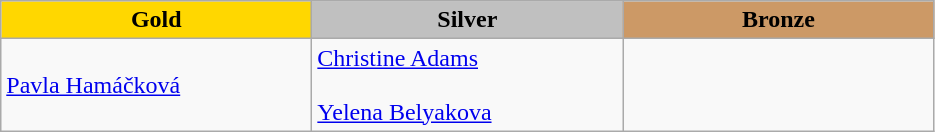<table class="wikitable" style="text-align:left">
<tr align="center">
<td width=200 bgcolor=gold><strong>Gold</strong></td>
<td width=200 bgcolor=silver><strong>Silver</strong></td>
<td width=200 bgcolor=CC9966><strong>Bronze</strong></td>
</tr>
<tr>
<td><a href='#'>Pavla Hamáčková</a><br><em></em></td>
<td><a href='#'>Christine Adams</a><br><em></em><br><a href='#'>Yelena Belyakova</a><br><em></em></td>
<td></td>
</tr>
</table>
